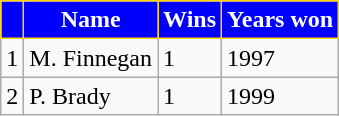<table class="wikitable">
<tr>
<th style="background:blue; color:white; border:1px solid gold;"></th>
<th style="background:blue; color:white; border:1px solid gold;">Name</th>
<th style="background:blue; color:white; border:1px solid gold;">Wins</th>
<th style="background:blue; color:white; border:1px solid gold;">Years won</th>
</tr>
<tr>
<td>1</td>
<td>M. Finnegan</td>
<td>1</td>
<td>1997</td>
</tr>
<tr>
<td>2</td>
<td>P. Brady</td>
<td>1</td>
<td>1999</td>
</tr>
</table>
